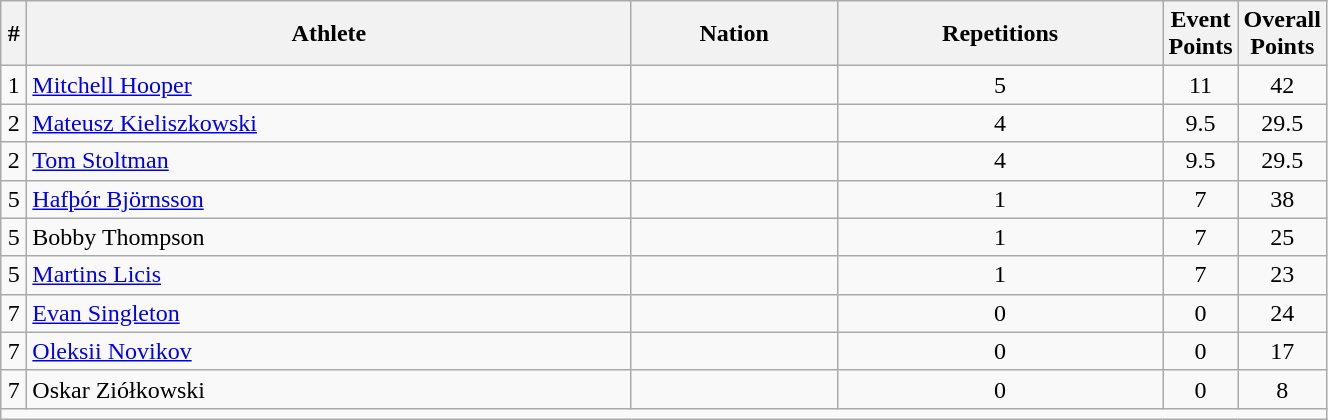<table class="wikitable sortable" style="text-align:center;width: 70%;">
<tr>
<th scope="col" style="width: 10px;">#</th>
<th scope="col">Athlete</th>
<th scope="col">Nation</th>
<th scope="col">Repetitions</th>
<th scope="col" style="width: 10px;">Event Points</th>
<th scope="col" style="width: 10px;">Overall Points</th>
</tr>
<tr>
<td>1</td>
<td align=left><a href='#'>Mitchell Hooper</a></td>
<td align=left></td>
<td>5</td>
<td>11</td>
<td>42</td>
</tr>
<tr>
<td>2</td>
<td align=left><a href='#'>Mateusz Kieliszkowski</a></td>
<td align=left></td>
<td>4</td>
<td>9.5</td>
<td>29.5</td>
</tr>
<tr>
<td>2</td>
<td align=left><a href='#'>Tom Stoltman</a></td>
<td align=left></td>
<td>4</td>
<td>9.5</td>
<td>29.5</td>
</tr>
<tr>
<td>5</td>
<td align=left><a href='#'>Hafþór Björnsson</a></td>
<td align=left></td>
<td>1</td>
<td>7</td>
<td>38</td>
</tr>
<tr>
<td>5</td>
<td align=left>Bobby Thompson</td>
<td align=left></td>
<td>1</td>
<td>7</td>
<td>25</td>
</tr>
<tr>
<td>5</td>
<td align=left><a href='#'>Martins Licis</a></td>
<td align=left></td>
<td>1</td>
<td>7</td>
<td>23</td>
</tr>
<tr>
<td>7</td>
<td align=left><a href='#'>Evan Singleton</a></td>
<td align=left></td>
<td>0</td>
<td>0</td>
<td>24</td>
</tr>
<tr>
<td>7</td>
<td align=left><a href='#'>Oleksii Novikov</a></td>
<td align=left></td>
<td>0</td>
<td>0</td>
<td>17</td>
</tr>
<tr>
<td>7</td>
<td align=left>Oskar Ziółkowski</td>
<td align=left></td>
<td>0</td>
<td>0</td>
<td>8</td>
</tr>
<tr class="sortbottom">
<td colspan="6"></td>
</tr>
</table>
